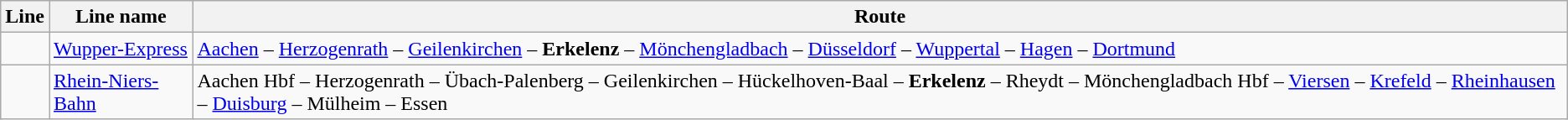<table class="wikitable">
<tr>
<th>Line</th>
<th>Line name</th>
<th colspan="3">Route</th>
</tr>
<tr>
<td></td>
<td><a href='#'>Wupper-Express</a></td>
<td colspan="2"><a href='#'>Aachen</a> – <a href='#'>Herzogenrath</a> – <a href='#'>Geilenkirchen</a> – <strong>Erkelenz</strong> – <a href='#'>Mönchengladbach</a> – <a href='#'>Düsseldorf</a> – <a href='#'>Wuppertal</a> – <a href='#'>Hagen</a> – <a href='#'>Dortmund</a></td>
</tr>
<tr>
<td></td>
<td><a href='#'>Rhein-Niers-Bahn</a></td>
<td colspan="2">Aachen Hbf – Herzogenrath – Übach-Palenberg – Geilenkirchen – Hückelhoven-Baal – <strong>Erkelenz</strong> – Rheydt – Mönchengladbach Hbf – <a href='#'>Viersen</a> – <a href='#'>Krefeld</a> – <a href='#'>Rheinhausen</a> – <a href='#'>Duisburg</a> – Mülheim – Essen</td>
</tr>
</table>
